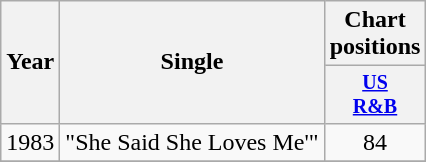<table class="wikitable" style="text-align:center;">
<tr>
<th rowspan="2">Year</th>
<th rowspan="2">Single</th>
<th colspan="1">Chart positions</th>
</tr>
<tr style="font-size:smaller;">
<th width="40"><a href='#'>US<br>R&B</a></th>
</tr>
<tr>
<td rowspan="1">1983</td>
<td align="left">"She Said She Loves Me'"</td>
<td>84</td>
</tr>
<tr>
</tr>
</table>
